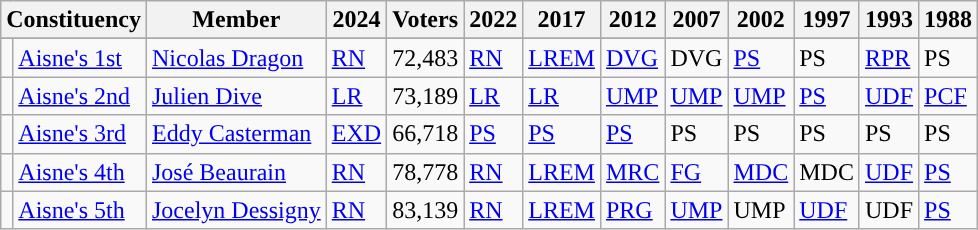<table class="wikitable sortable">
<tr>
<th colspan="2">Constituency</th>
<th>Member</th>
<th>2024</th>
<th>Voters</th>
<th>2022</th>
<th>2017</th>
<th>2012</th>
<th>2007</th>
<th>2002</th>
<th>1997</th>
<th>1993</th>
<th>1988</th>
</tr>
<tr>
</tr>
<tr>
<td style="background-color: "></td>
<td><a href='#'>Aisne's 1st</a></td>
<td><a href='#'>Nicolas Dragon</a></td>
<td><a href='#'>RN</a></td>
<td>72,483</td>
<td><a href='#'>RN</a></td>
<td><a href='#'>LREM</a></td>
<td bgcolor=><a href='#'>DVG</a></td>
<td bgcolor=>DVG</td>
<td bgcolor=><a href='#'>PS</a></td>
<td bgcolor=>PS</td>
<td bgcolor=><a href='#'>RPR</a></td>
<td bgcolor=>PS</td>
</tr>
<tr>
<td style="background-color: "></td>
<td><a href='#'>Aisne's 2nd</a></td>
<td><a href='#'>Julien Dive</a></td>
<td><a href='#'>LR</a></td>
<td>73,189</td>
<td><a href='#'>LR</a></td>
<td><a href='#'>LR</a></td>
<td bgcolor=><a href='#'>UMP</a></td>
<td bgcolor=><a href='#'>UMP</a></td>
<td bgcolor=><a href='#'>UMP</a></td>
<td bgcolor=><a href='#'>PS</a></td>
<td bgcolor=><a href='#'>UDF</a></td>
<td bgcolor=><a href='#'>PCF</a></td>
</tr>
<tr>
<td style="background-color: "></td>
<td><a href='#'>Aisne's 3rd</a></td>
<td><a href='#'>Eddy Casterman</a></td>
<td><a href='#'>EXD</a></td>
<td>66,718</td>
<td><a href='#'>PS</a></td>
<td><a href='#'>PS</a></td>
<td bgcolor=><a href='#'>PS</a></td>
<td bgcolor=>PS</td>
<td bgcolor=>PS</td>
<td bgcolor=>PS</td>
<td bgcolor=>PS</td>
<td bgcolor=>PS</td>
</tr>
<tr>
<td style="background-color: "></td>
<td><a href='#'>Aisne's 4th</a></td>
<td><a href='#'>José Beaurain</a></td>
<td><a href='#'>RN</a></td>
<td>78,778</td>
<td><a href='#'>RN</a></td>
<td><a href='#'>LREM</a></td>
<td bgcolor=><a href='#'>MRC</a></td>
<td bgcolor=><a href='#'>FG</a></td>
<td bgcolor=><a href='#'>MDC</a></td>
<td bgcolor=>MDC</td>
<td bgcolor=><a href='#'>UDF</a></td>
<td bgcolor=><a href='#'>PS</a></td>
</tr>
<tr>
<td style="background-color: "></td>
<td><a href='#'>Aisne's 5th</a></td>
<td><a href='#'>Jocelyn Dessigny</a></td>
<td><a href='#'>RN</a></td>
<td>83,139</td>
<td><a href='#'>RN</a></td>
<td><a href='#'>LREM</a></td>
<td bgcolor=><a href='#'>PRG</a></td>
<td bgcolor=><a href='#'>UMP</a></td>
<td bgcolor=>UMP</td>
<td bgcolor=><a href='#'>UDF</a></td>
<td bgcolor=>UDF</td>
<td bgcolor=><a href='#'>PS</a></td>
</tr>
</table>
